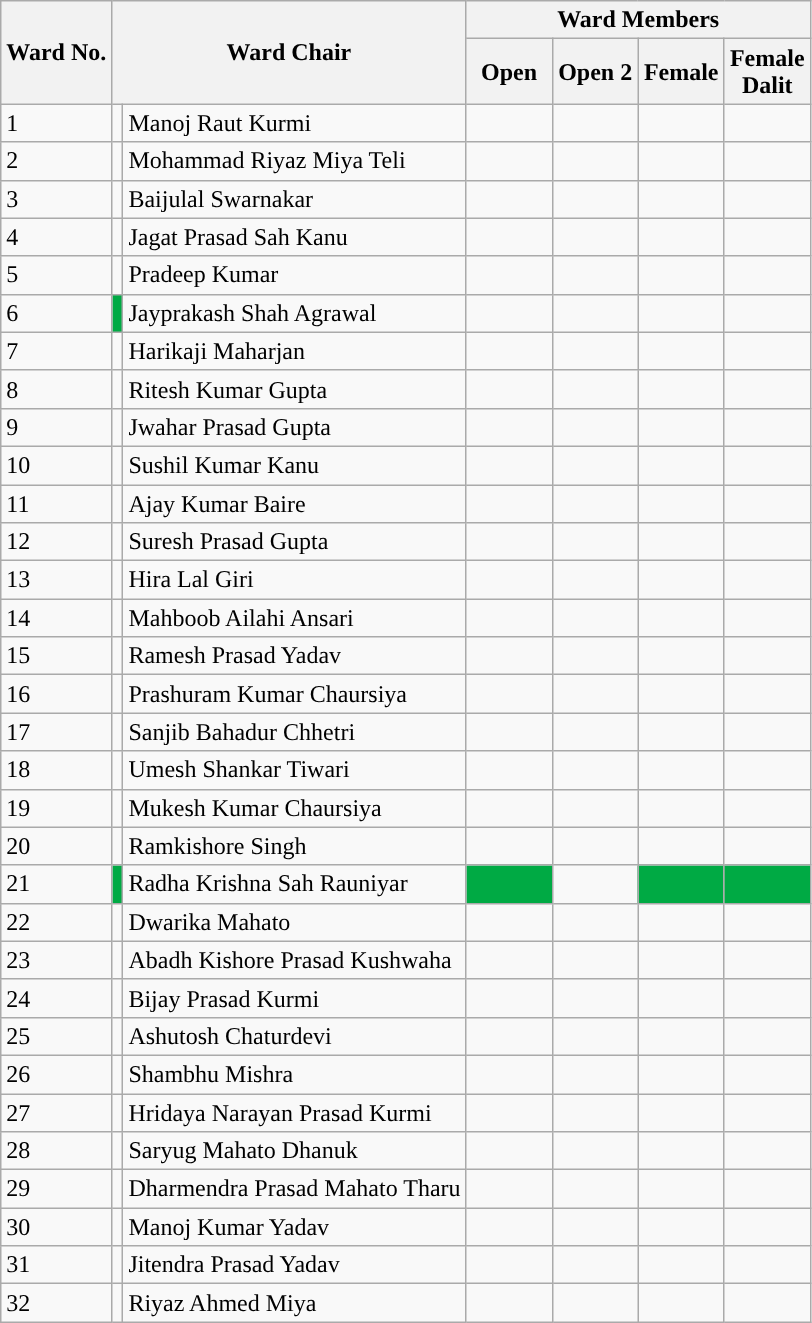<table class="wikitable">
<tr>
<th rowspan="2">Ward No.</th>
<th colspan="2" rowspan="2">Ward Chair</th>
<th colspan="4">Ward Members</th>
</tr>
<tr>
<th width="50px">Open</th>
<th width="50px">Open 2</th>
<th width="50px">Female</th>
<th width="50px">Female Dalit</th>
</tr>
<tr>
<td>1</td>
<td style="background-color:"></td>
<td>Manoj Raut Kurmi</td>
<td style="background-color:"></td>
<td style="background-color:"></td>
<td style="background-color:"></td>
<td style="background-color:"></td>
</tr>
<tr>
<td>2</td>
<td style="background-color:"></td>
<td>Mohammad Riyaz Miya Teli</td>
<td style="background-color:"></td>
<td style="background-color:"></td>
<td style="background-color:"></td>
<td style="background-color:"></td>
</tr>
<tr>
<td>3</td>
<td style="background-color:"></td>
<td>Baijulal Swarnakar</td>
<td style="background-color:"></td>
<td style="background-color:"></td>
<td style="background-color:"></td>
<td style="background-color:"></td>
</tr>
<tr>
<td>4</td>
<td style="background-color:"></td>
<td>Jagat Prasad Sah Kanu</td>
<td style="background-color:"></td>
<td style="background-color:"></td>
<td style="background-color:"></td>
<td style="background-color:"></td>
</tr>
<tr>
<td>5</td>
<td style="background-color:"></td>
<td>Pradeep Kumar</td>
<td style="background-color:"></td>
<td style="background-color:"></td>
<td style="background-color:"></td>
<td style="background-color:"></td>
</tr>
<tr>
<td>6</td>
<td style="background-color:#00aa44;"></td>
<td>Jayprakash Shah Agrawal</td>
<td style="background-color:"></td>
<td style="background-color:"></td>
<td style="background-color:"></td>
<td style="background-color:"></td>
</tr>
<tr>
<td>7</td>
<td style="background-color:"></td>
<td>Harikaji Maharjan</td>
<td style="background-color:"></td>
<td style="background-color:"></td>
<td style="background-color:"></td>
<td style="background-color:"></td>
</tr>
<tr>
<td>8</td>
<td style="background-color:"></td>
<td>Ritesh Kumar Gupta</td>
<td style="background-color:"></td>
<td style="background-color:"></td>
<td style="background-color:"></td>
<td style="background-color:"></td>
</tr>
<tr>
<td>9</td>
<td style="background-color:"></td>
<td>Jwahar Prasad Gupta</td>
<td style="background-color:"></td>
<td style="background-color:"></td>
<td style="background-color:"></td>
<td style="background-color:"></td>
</tr>
<tr>
<td>10</td>
<td style="background-color:"></td>
<td>Sushil Kumar Kanu</td>
<td style="background-color:"></td>
<td style="background-color:"></td>
<td style="background-color:"></td>
<td style="background-color:"></td>
</tr>
<tr>
<td>11</td>
<td style="background-color:"></td>
<td>Ajay Kumar Baire</td>
<td style="background-color:"></td>
<td style="background-color:"></td>
<td style="background-color:"></td>
<td style="background-color:"></td>
</tr>
<tr>
<td>12</td>
<td style="background-color:"></td>
<td>Suresh Prasad Gupta</td>
<td style="background-color:"></td>
<td style="background-color:"></td>
<td style="background-color:"></td>
<td style="background-color:"></td>
</tr>
<tr>
<td>13</td>
<td style="background-color:"></td>
<td>Hira Lal Giri</td>
<td style="background-color:"></td>
<td style="background-color:"></td>
<td style="background-color:"></td>
<td style="background-color:"></td>
</tr>
<tr>
<td>14</td>
<td style="background-color:"></td>
<td>Mahboob Ailahi Ansari</td>
<td style="background-color:"></td>
<td style="background-color:"></td>
<td style="background-color:"></td>
<td style="background-color:"></td>
</tr>
<tr>
<td>15</td>
<td style="background-color:"></td>
<td>Ramesh Prasad Yadav</td>
<td style="background-color:"></td>
<td style="background-color:"></td>
<td style="background-color:"></td>
<td style="background-color:"></td>
</tr>
<tr>
<td>16</td>
<td style="background-color:"></td>
<td>Prashuram Kumar Chaursiya</td>
<td style="background-color:"></td>
<td style="background-color:"></td>
<td style="background-color:"></td>
<td style="background-color:"></td>
</tr>
<tr>
<td>17</td>
<td style="background-color:"></td>
<td>Sanjib Bahadur Chhetri</td>
<td style="background-color:"></td>
<td style="background-color:"></td>
<td style="background-color:"></td>
<td style="background-color:"></td>
</tr>
<tr>
<td>18</td>
<td style="background-color:"></td>
<td>Umesh Shankar Tiwari</td>
<td style="background-color:"></td>
<td style="background-color:"></td>
<td style="background-color:"></td>
<td style="background-color:"></td>
</tr>
<tr>
<td>19</td>
<td style="background-color:"></td>
<td>Mukesh Kumar Chaursiya</td>
<td style="background-color:"></td>
<td style="background-color:"></td>
<td style="background-color:"></td>
<td style="background-color:"></td>
</tr>
<tr>
<td>20</td>
<td style="background-color:"></td>
<td>Ramkishore Singh</td>
<td style="background-color:"></td>
<td style="background-color:"></td>
<td style="background-color:"></td>
<td style="background-color:"></td>
</tr>
<tr>
<td>21</td>
<td style="background-color:#00aa44;"></td>
<td>Radha Krishna Sah Rauniyar</td>
<td style="background-color:#00aa44;"></td>
<td style="background-color:"></td>
<td style="background-color:#00aa44;"></td>
<td style="background-color:#00aa44;"></td>
</tr>
<tr>
<td>22</td>
<td style="background-color:"></td>
<td>Dwarika Mahato</td>
<td style="background-color:"></td>
<td style="background-color:"></td>
<td style="background-color:"></td>
<td style="background-color:"></td>
</tr>
<tr>
<td>23</td>
<td style="background-color:"></td>
<td>Abadh Kishore Prasad Kushwaha</td>
<td style="background-color:"></td>
<td style="background-color:"></td>
<td style="background-color:"></td>
<td style="background-color:"></td>
</tr>
<tr>
<td>24</td>
<td style="background-color:"></td>
<td>Bijay Prasad Kurmi</td>
<td style="background-color:"></td>
<td style="background-color:"></td>
<td style="background-color:"></td>
<td style="background-color:"></td>
</tr>
<tr>
<td>25</td>
<td style="background-color:"></td>
<td>Ashutosh Chaturdevi</td>
<td style="background-color:"></td>
<td style="background-color:"></td>
<td style="background-color:"></td>
<td style="background-color:"></td>
</tr>
<tr>
<td>26</td>
<td style="background-color:"></td>
<td>Shambhu Mishra</td>
<td style="background-color:"></td>
<td style="background-color:"></td>
<td style="background-color:"></td>
<td style="background-color:"></td>
</tr>
<tr>
<td>27</td>
<td style="background-color:"></td>
<td>Hridaya Narayan Prasad Kurmi</td>
<td style="background-color:"></td>
<td style="background-color:"></td>
<td style="background-color:"></td>
<td style="background-color:"></td>
</tr>
<tr>
<td>28</td>
<td style="background-color:"></td>
<td>Saryug Mahato Dhanuk</td>
<td style="background-color:"></td>
<td style="background-color:"></td>
<td style="background-color:"></td>
<td style="background-color:"></td>
</tr>
<tr>
<td>29</td>
<td style="background-color:"></td>
<td>Dharmendra Prasad Mahato Tharu</td>
<td style="background-color:"></td>
<td style="background-color:"></td>
<td style="background-color:"></td>
<td style="background-color:"></td>
</tr>
<tr>
<td>30</td>
<td style="background-color:"></td>
<td>Manoj Kumar Yadav</td>
<td style="background-color:"></td>
<td style="background-color:"></td>
<td style="background-color:"></td>
<td style="background-color:"></td>
</tr>
<tr>
<td>31</td>
<td style="background-color:"></td>
<td>Jitendra Prasad Yadav</td>
<td style="background-color:"></td>
<td style="background-color:"></td>
<td style="background-color:"></td>
<td style="background-color:"></td>
</tr>
<tr>
<td>32</td>
<td style="background-color:"></td>
<td>Riyaz Ahmed Miya</td>
<td style="background-color:"></td>
<td style="background-color:"></td>
<td style="background-color:"></td>
<td style="background-color:"></td>
</tr>
</table>
